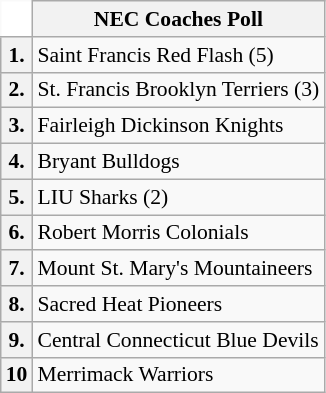<table class="wikitable" style="white-space:nowrap; font-size:90%;">
<tr>
<td ! colspan=1 style="background:white; border-top-style:hidden; border-left-style:hidden;"></td>
<th>NEC Coaches Poll</th>
</tr>
<tr>
<th>1.</th>
<td>Saint Francis Red Flash (5)</td>
</tr>
<tr>
<th>2.</th>
<td>St. Francis Brooklyn Terriers (3)</td>
</tr>
<tr>
<th>3.</th>
<td>Fairleigh Dickinson Knights</td>
</tr>
<tr>
<th>4.</th>
<td>Bryant Bulldogs</td>
</tr>
<tr>
<th>5.</th>
<td>LIU Sharks (2)</td>
</tr>
<tr>
<th>6.</th>
<td>Robert Morris Colonials</td>
</tr>
<tr>
<th>7.</th>
<td>Mount St. Mary's Mountaineers</td>
</tr>
<tr>
<th>8.</th>
<td>Sacred Heat Pioneers</td>
</tr>
<tr>
<th>9.</th>
<td>Central Connecticut Blue Devils</td>
</tr>
<tr>
<th>10</th>
<td>Merrimack Warriors</td>
</tr>
</table>
